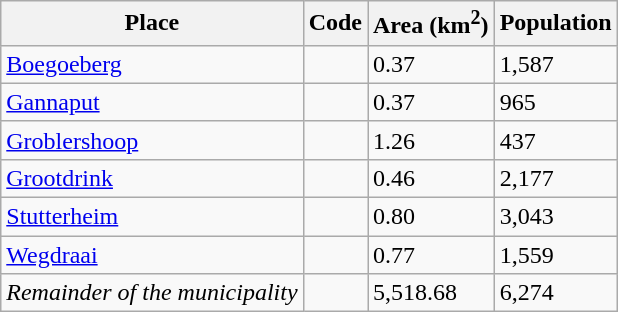<table class="wikitable sortable">
<tr>
<th>Place</th>
<th>Code</th>
<th>Area (km<sup>2</sup>)</th>
<th>Population</th>
</tr>
<tr>
<td><a href='#'>Boegoeberg</a></td>
<td></td>
<td>0.37</td>
<td>1,587</td>
</tr>
<tr>
<td><a href='#'>Gannaput</a></td>
<td></td>
<td>0.37</td>
<td>965</td>
</tr>
<tr>
<td><a href='#'>Groblershoop</a></td>
<td></td>
<td>1.26</td>
<td>437</td>
</tr>
<tr>
<td><a href='#'>Grootdrink</a></td>
<td></td>
<td>0.46</td>
<td>2,177</td>
</tr>
<tr>
<td><a href='#'>Stutterheim</a></td>
<td></td>
<td>0.80</td>
<td>3,043</td>
</tr>
<tr>
<td><a href='#'>Wegdraai</a></td>
<td></td>
<td>0.77</td>
<td>1,559</td>
</tr>
<tr>
<td><em>Remainder of the municipality</em></td>
<td></td>
<td>5,518.68</td>
<td>6,274</td>
</tr>
</table>
